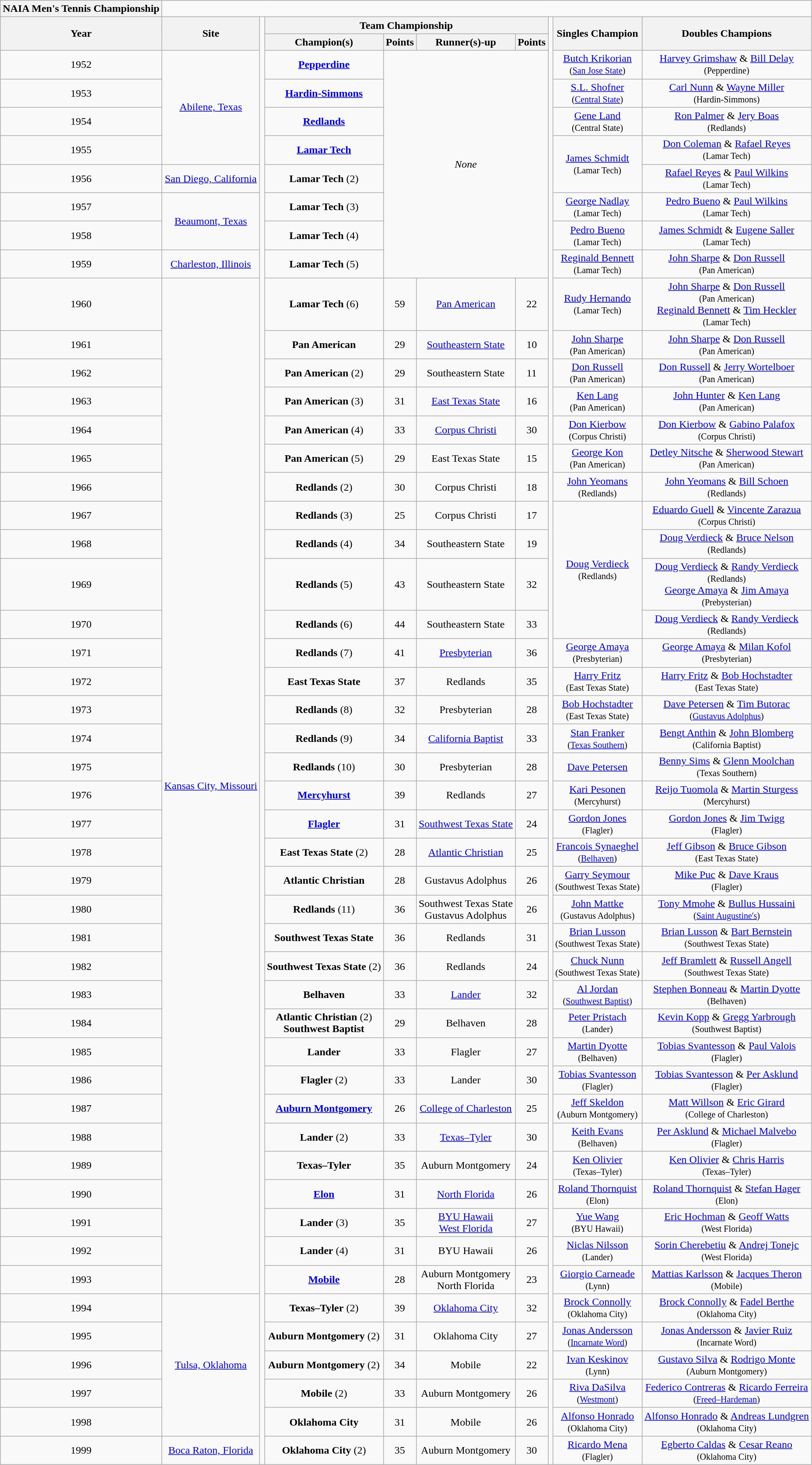<table class="wikitable" style="text-align:center">
<tr>
<th style=>NAIA Men's Tennis Championship</th>
</tr>
<tr>
<th rowspan="2">Year</th>
<th rowspan="2">Site</th>
<td rowspan="50"></td>
<th colspan=4>Team Championship</th>
<td rowspan="50"></td>
<th rowspan="2">Singles Champion</th>
<th rowspan="2">Doubles Champions</th>
</tr>
<tr>
<th>Champion(s)</th>
<th>Points</th>
<th>Runner(s)-up</th>
<th>Points</th>
</tr>
<tr>
<td>1952</td>
<td rowspan=4><a href='#'>Abilene, Texas</a></td>
<td><strong><a href='#'>Pepperdine</a></strong></td>
<td colspan=3 rowspan=8><em>None</em></td>
<td><a href='#'>Butch Krikorian</a><br><small>(<a href='#'>San Jose State</a>)</small></td>
<td><a href='#'>Harvey Grimshaw</a> & <a href='#'>Bill Delay</a><br><small>(Pepperdine)</small></td>
</tr>
<tr>
<td>1953</td>
<td><strong><a href='#'>Hardin-Simmons</a></strong></td>
<td><a href='#'>S.L. Shofner</a><br><small>(<a href='#'>Central State</a>)</small></td>
<td><a href='#'>Carl Nunn</a> & <a href='#'>Wayne Miller</a><br><small>(Hardin-Simmons)</small></td>
</tr>
<tr>
<td>1954</td>
<td><strong><a href='#'>Redlands</a></strong></td>
<td><a href='#'>Gene Land</a><br><small>(Central State)</small></td>
<td><a href='#'>Ron Palmer</a> & <a href='#'>Jery Boas</a><br><small>(Redlands)</small></td>
</tr>
<tr>
<td>1955</td>
<td><strong><a href='#'>Lamar Tech</a></strong></td>
<td rowspan=2><a href='#'>James Schmidt</a><br><small>(Lamar Tech)</small></td>
<td><a href='#'>Don Coleman</a> & <a href='#'>Rafael Reyes</a><br><small>(Lamar Tech)</small></td>
</tr>
<tr>
<td>1956</td>
<td><a href='#'>San Diego, California</a></td>
<td><strong>Lamar Tech</strong> (2)</td>
<td><a href='#'>Rafael Reyes</a> & <a href='#'>Paul Wilkins</a><br><small>(Lamar Tech)</small></td>
</tr>
<tr>
<td>1957</td>
<td rowspan=2><a href='#'>Beaumont, Texas</a></td>
<td><strong>Lamar Tech</strong> (3)</td>
<td><a href='#'>George Nadlay</a><br><small>(Lamar Tech)</small></td>
<td><a href='#'>Pedro Bueno</a> & <a href='#'>Paul Wilkins</a><br><small>(Lamar Tech)</small></td>
</tr>
<tr>
<td>1958</td>
<td><strong>Lamar Tech</strong> (4)</td>
<td><a href='#'>Pedro Bueno</a><br><small>(Lamar Tech)</small></td>
<td><a href='#'>James Schmidt</a> & <a href='#'>Eugene Saller</a><br><small>(Lamar Tech)</small></td>
</tr>
<tr>
<td>1959</td>
<td><a href='#'>Charleston, Illinois</a></td>
<td><strong>Lamar Tech</strong> (5)</td>
<td><a href='#'>Reginald Bennett</a><br><small>(Lamar Tech)</small></td>
<td><a href='#'>John Sharpe</a> & <a href='#'>Don Russell</a><br><small>(Pan American)</small></td>
</tr>
<tr>
<td>1960</td>
<td rowspan=34><a href='#'>Kansas City, Missouri</a></td>
<td><strong>Lamar Tech</strong> (6)</td>
<td>59</td>
<td><a href='#'>Pan American</a></td>
<td>22</td>
<td><a href='#'>Rudy Hernando</a><br><small>(Lamar Tech)</small></td>
<td><a href='#'>John Sharpe</a> & <a href='#'>Don Russell</a><br><small>(Pan American)</small><br><a href='#'>Reginald Bennett</a> & <a href='#'>Tim Heckler</a><br><small>(Lamar Tech)</small></td>
</tr>
<tr>
<td>1961</td>
<td><strong>Pan American</strong></td>
<td>29</td>
<td><a href='#'>Southeastern State</a></td>
<td>10</td>
<td><a href='#'>John Sharpe</a><br><small>(Pan American)</small></td>
<td><a href='#'>John Sharpe</a> & <a href='#'>Don Russell</a><br><small>(Pan American)</small></td>
</tr>
<tr>
<td>1962</td>
<td><strong>Pan American</strong> (2)</td>
<td>29</td>
<td>Southeastern State</td>
<td>11</td>
<td><a href='#'>Don Russell</a><br><small>(Pan American)</small></td>
<td><a href='#'>Don Russell</a> & <a href='#'>Jerry Wortelboer</a><br><small>(Pan American)</small></td>
</tr>
<tr>
<td>1963</td>
<td><strong>Pan American</strong> (3)</td>
<td>31</td>
<td><a href='#'>East Texas State</a></td>
<td>16</td>
<td><a href='#'>Ken Lang</a><br><small>(Pan American)</small></td>
<td><a href='#'>John Hunter</a> & <a href='#'>Ken Lang</a><br><small>(Pan American)</small></td>
</tr>
<tr>
<td>1964</td>
<td><strong>Pan American</strong> (4)</td>
<td>33</td>
<td><a href='#'>Corpus Christi</a></td>
<td>30</td>
<td><a href='#'>Don Kierbow</a><br><small>(Corpus Christi)</small></td>
<td><a href='#'>Don Kierbow</a> & <a href='#'>Gabino Palafox</a><br><small>(Corpus Christi)</small></td>
</tr>
<tr>
<td>1965</td>
<td><strong>Pan American</strong> (5)</td>
<td>29</td>
<td>East Texas State</td>
<td>15</td>
<td><a href='#'>George Kon</a><br><small>(Pan American)</small></td>
<td><a href='#'>Detley Nitsche</a> & <a href='#'>Sherwood Stewart</a><br><small>(Pan American)</small></td>
</tr>
<tr>
<td>1966</td>
<td><strong>Redlands</strong> (2)</td>
<td>30</td>
<td>Corpus Christi</td>
<td>18</td>
<td><a href='#'>John Yeomans</a><br><small>(Redlands)</small></td>
<td><a href='#'>John Yeomans</a> & <a href='#'>Bill Schoen</a><br><small>(Redlands)</small></td>
</tr>
<tr>
<td>1967</td>
<td><strong>Redlands</strong> (3)</td>
<td>25</td>
<td>Corpus Christi</td>
<td>17</td>
<td rowspan=4><a href='#'>Doug Verdieck</a><br><small>(Redlands)</small></td>
<td><a href='#'>Eduardo Guell</a> & <a href='#'>Vincente Zarazua</a><br><small>(Corpus Christi)</small></td>
</tr>
<tr>
<td>1968</td>
<td><strong>Redlands</strong> (4)</td>
<td>34</td>
<td>Southeastern State</td>
<td>19</td>
<td><a href='#'>Doug Verdieck</a> & <a href='#'>Bruce Nelson</a><br><small>(Redlands)</small></td>
</tr>
<tr>
<td>1969</td>
<td><strong>Redlands</strong> (5)</td>
<td>43</td>
<td>Southeastern State</td>
<td>32</td>
<td><a href='#'>Doug Verdieck</a> & <a href='#'>Randy Verdieck</a><br><small>(Redlands)</small><br><a href='#'>George Amaya</a> & <a href='#'>Jim Amaya</a><br><small>(Prebysterian)</small></td>
</tr>
<tr>
<td>1970</td>
<td><strong>Redlands</strong> (6)</td>
<td>44</td>
<td>Southeastern State</td>
<td>33</td>
<td><a href='#'>Doug Verdieck</a> & <a href='#'>Randy Verdieck</a><br><small>(Redlands)</small></td>
</tr>
<tr>
<td>1971</td>
<td><strong>Redlands</strong> (7)</td>
<td>41</td>
<td><a href='#'>Presbyterian</a></td>
<td>36</td>
<td><a href='#'>George Amaya</a><br><small>(Presbyterian)</small></td>
<td><a href='#'>George Amaya</a> & <a href='#'>Milan Kofol</a><br><small>(Presbyterian)</small></td>
</tr>
<tr>
<td>1972</td>
<td><strong>East Texas State</strong></td>
<td>37</td>
<td>Redlands</td>
<td>35</td>
<td><a href='#'>Harry Fritz</a><br><small>(East Texas State)</small></td>
<td><a href='#'>Harry Fritz</a> & <a href='#'>Bob Hochstadter</a><br><small>(East Texas State)</small></td>
</tr>
<tr>
<td>1973</td>
<td><strong>Redlands</strong> (8)</td>
<td>32</td>
<td>Presbyterian</td>
<td>28</td>
<td><a href='#'>Bob Hochstadter</a><br><small>(East Texas State)</small></td>
<td><a href='#'>Dave Petersen</a> & <a href='#'>Tim Butorac</a><br><small>(<a href='#'>Gustavus Adolphus</a>)</small></td>
</tr>
<tr>
<td>1974</td>
<td><strong>Redlands</strong> (9)</td>
<td>34</td>
<td><a href='#'>California Baptist</a></td>
<td>33</td>
<td><a href='#'>Stan Franker</a><br><small>(<a href='#'>Texas Southern</a>)</small></td>
<td><a href='#'>Bengt Anthin</a> & <a href='#'>John Blomberg</a><br><small>(California Baptist)</small></td>
</tr>
<tr>
<td>1975</td>
<td><strong>Redlands</strong> (10)</td>
<td>30</td>
<td>Presbyterian</td>
<td>28</td>
<td><a href='#'>Dave Petersen</a></td>
<td><a href='#'>Benny Sims</a> & <a href='#'>Glenn Moolchan</a><br><small>(Texas Southern)</small></td>
</tr>
<tr>
<td>1976</td>
<td><strong><a href='#'>Mercyhurst</a></strong></td>
<td>39</td>
<td>Redlands</td>
<td>27</td>
<td><a href='#'>Kari Pesonen</a><br><small>(Mercyhurst)</small></td>
<td><a href='#'>Reijo Tuomola</a> & <a href='#'>Martin Sturgess</a><br><small>(Mercyhurst)</small></td>
</tr>
<tr>
<td>1977</td>
<td><strong><a href='#'>Flagler</a></strong></td>
<td>31</td>
<td><a href='#'>Southwest Texas State</a></td>
<td>24</td>
<td><a href='#'>Gordon Jones</a><br><small>(Flagler)</small></td>
<td><a href='#'>Gordon Jones</a> & <a href='#'>Jim Twigg</a><br><small>(Flagler)</small></td>
</tr>
<tr>
<td>1978</td>
<td><strong>East Texas State</strong> (2)</td>
<td>28</td>
<td><a href='#'>Atlantic Christian</a></td>
<td>25</td>
<td><a href='#'>Francois Synaeghel</a><br><small>(<a href='#'>Belhaven</a>)</small></td>
<td><a href='#'>Jeff Gibson</a> & <a href='#'>Bruce Gibson</a><br><small>(East Texas State)</small></td>
</tr>
<tr>
<td>1979</td>
<td><strong>Atlantic Christian</strong></td>
<td>28</td>
<td>Gustavus Adolphus</td>
<td>26</td>
<td><a href='#'>Garry Seymour</a><br><small>(Southwest Texas State)</small></td>
<td><a href='#'>Mike Puc</a> & <a href='#'>Dave Kraus</a><br><small>(Flagler)</small></td>
</tr>
<tr>
<td>1980</td>
<td><strong>Redlands</strong> (11)</td>
<td>36</td>
<td>Southwest Texas State<br>Gustavus Adolphus</td>
<td>26</td>
<td><a href='#'>John Mattke</a><br><small>(Gustavus Adolphus)</small></td>
<td><a href='#'>Tony Mmohe</a> & <a href='#'>Bullus Hussaini</a><br><small>(<a href='#'>Saint Augustine's</a>)</small></td>
</tr>
<tr>
<td>1981</td>
<td><strong>Southwest Texas State</strong></td>
<td>36</td>
<td>Redlands</td>
<td>31</td>
<td><a href='#'>Brian Lusson</a><br><small>(Southwest Texas State)</small></td>
<td><a href='#'>Brian Lusson</a> & <a href='#'>Bart Bernstein</a><br><small>(Southwest Texas State)</small></td>
</tr>
<tr>
<td>1982</td>
<td><strong>Southwest Texas State</strong> (2)</td>
<td>36</td>
<td>Redlands</td>
<td>24</td>
<td><a href='#'>Chuck Nunn</a><br><small>(Southwest Texas State)</small></td>
<td><a href='#'>Jeff Bramlett</a> & <a href='#'>Russell Angell</a><br><small>(Southwest Texas State)</small></td>
</tr>
<tr>
<td>1983</td>
<td><strong>Belhaven</strong></td>
<td>33</td>
<td><a href='#'>Lander</a></td>
<td>32</td>
<td><a href='#'>Al Jordan</a><br><small>(<a href='#'>Southwest Baptist</a>)</small></td>
<td><a href='#'>Stephen Bonneau</a> & <a href='#'>Martin Dyotte</a><br><small>(Belhaven)</small></td>
</tr>
<tr>
<td>1984</td>
<td><strong>Atlantic Christian</strong> (2)<br><strong>Southwest Baptist</strong></td>
<td>29</td>
<td>Belhaven</td>
<td>28</td>
<td><a href='#'>Peter Pristach</a><br><small>(Lander)</small></td>
<td><a href='#'>Kevin Kopp</a> & <a href='#'>Gregg Yarbrough</a><br><small>(Southwest Baptist)</small></td>
</tr>
<tr>
<td>1985</td>
<td><strong>Lander</strong></td>
<td>33</td>
<td>Flagler</td>
<td>27</td>
<td><a href='#'>Martin Dyotte</a><br><small>(Belhaven)</small></td>
<td><a href='#'>Tobias Svantesson</a> & <a href='#'>Paul Valois</a><br><small>(Flagler)</small></td>
</tr>
<tr>
<td>1986</td>
<td><strong>Flagler</strong> (2)</td>
<td>33</td>
<td>Lander</td>
<td>30</td>
<td><a href='#'>Tobias Svantesson</a><br><small>(Flagler)</small></td>
<td><a href='#'>Tobias Svantesson</a> & <a href='#'>Per Asklund</a><br><small>(Flagler)</small></td>
</tr>
<tr>
<td>1987</td>
<td><strong><a href='#'>Auburn Montgomery</a></strong></td>
<td>26</td>
<td><a href='#'>College of Charleston</a></td>
<td>25</td>
<td><a href='#'>Jeff Skeldon</a><br><small>(Auburn Montgomery)</small></td>
<td><a href='#'>Matt Willson</a> & <a href='#'>Eric Girard</a><br><small>(College of Charleston)</small></td>
</tr>
<tr>
<td>1988</td>
<td><strong>Lander</strong> (2)</td>
<td>33</td>
<td><a href='#'>Texas–Tyler</a></td>
<td>30</td>
<td><a href='#'>Keith Evans</a><br><small>(Belhaven)</small></td>
<td><a href='#'>Per Asklund</a> & <a href='#'>Michael Malvebo</a><br><small>(Flagler)</small></td>
</tr>
<tr>
<td>1989</td>
<td><strong>Texas–Tyler</strong></td>
<td>35</td>
<td>Auburn Montgomery</td>
<td>24</td>
<td><a href='#'>Ken Olivier</a><br><small>(Texas–Tyler)</small></td>
<td><a href='#'>Ken Olivier</a> & <a href='#'>Chris Harris</a><br><small>(Texas–Tyler)</small></td>
</tr>
<tr>
<td>1990</td>
<td><strong><a href='#'>Elon</a></strong></td>
<td>31</td>
<td><a href='#'>North Florida</a></td>
<td>26</td>
<td><a href='#'>Roland Thornquist</a><br><small>(Elon)</small></td>
<td><a href='#'>Roland Thornquist</a> & <a href='#'>Stefan Hager</a><br><small>(Elon)</small></td>
</tr>
<tr>
<td>1991</td>
<td><strong>Lander</strong> (3)</td>
<td>35</td>
<td><a href='#'>BYU Hawaii</a><br><a href='#'>West Florida</a></td>
<td>27</td>
<td><a href='#'>Yue Wang</a><br><small>(BYU Hawaii)</small></td>
<td><a href='#'>Eric Hochman</a> & <a href='#'>Geoff Watts</a><br><small>(West Florida)</small></td>
</tr>
<tr>
<td>1992</td>
<td><strong>Lander</strong> (4)</td>
<td>31</td>
<td>BYU Hawaii</td>
<td>26</td>
<td><a href='#'>Niclas Nilsson</a><br><small>(Lander)</small></td>
<td><a href='#'>Sorin Cherebetiu</a> & <a href='#'>Andrej Tonejc</a><br><small>(West Florida)</small></td>
</tr>
<tr>
<td>1993</td>
<td><strong><a href='#'>Mobile</a></strong></td>
<td>28</td>
<td>Auburn Montgomery<br>North Florida</td>
<td>23</td>
<td><a href='#'>Giorgio Carneade</a><br><small>(Lynn)</small></td>
<td><a href='#'>Mattias Karlsson</a> & <a href='#'>Jacques Theron</a><br><small>(Mobile)</small></td>
</tr>
<tr>
<td>1994</td>
<td rowspan=5><a href='#'>Tulsa, Oklahoma</a></td>
<td><strong>Texas–Tyler</strong> (2)</td>
<td>39</td>
<td><a href='#'>Oklahoma City</a></td>
<td>32</td>
<td><a href='#'>Brock Connolly</a><br><small>(Oklahoma City)</small></td>
<td><a href='#'>Brock Connolly</a> & <a href='#'>Fadel Berthe</a><br><small>(Oklahoma City)</small></td>
</tr>
<tr>
<td>1995</td>
<td><strong>Auburn Montgomery</strong> (2)</td>
<td>31</td>
<td>Oklahoma City</td>
<td>27</td>
<td><a href='#'>Jonas Andersson</a><br><small>(<a href='#'>Incarnate Word</a>)</small></td>
<td><a href='#'>Jonas Andersson</a> & <a href='#'>Javier Ruiz</a><br><small>(Incarnate Word)</small></td>
</tr>
<tr>
<td>1996</td>
<td><strong>Auburn Montgomery</strong> (2)</td>
<td>34</td>
<td>Mobile</td>
<td>22</td>
<td><a href='#'>Ivan Keskinov</a><br><small>(Lynn)</small></td>
<td><a href='#'>Gustavo Silva</a> & <a href='#'>Rodrigo Monte</a><br><small>(Auburn Montgomery)</small></td>
</tr>
<tr>
<td>1997</td>
<td><strong>Mobile</strong> (2)</td>
<td>33</td>
<td>Auburn Montgomery</td>
<td>26</td>
<td><a href='#'>Riva DaSilva</a><br><small>(<a href='#'>Westmont</a>)</small></td>
<td><a href='#'>Federico Contreras</a> & <a href='#'>Ricardo Ferreira</a><br><small>(<a href='#'>Freed–Hardeman</a>)</small></td>
</tr>
<tr>
<td>1998</td>
<td><strong>Oklahoma City</strong></td>
<td>31</td>
<td>Mobile</td>
<td>26</td>
<td><a href='#'>Alfonso Honrado</a><br><small>(Oklahoma City)</small></td>
<td><a href='#'>Alfonso Honrado</a> & <a href='#'>Andreas Lundgren</a><br><small>(Oklahoma City)</small></td>
</tr>
<tr>
<td>1999</td>
<td><a href='#'>Boca Raton, Florida</a></td>
<td><strong>Oklahoma City</strong> (2)</td>
<td>35</td>
<td>Auburn Montgomery</td>
<td>30</td>
<td><a href='#'>Ricardo Mena</a><br><small>(Flagler)</small></td>
<td><a href='#'>Egberto Caldas</a> & <a href='#'>Cesar Reano</a><br><small>(Oklahoma City)</small></td>
</tr>
</table>
